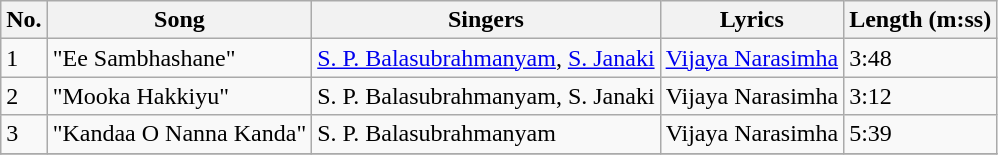<table class="wikitable">
<tr>
<th>No.</th>
<th>Song</th>
<th>Singers</th>
<th>Lyrics</th>
<th>Length (m:ss)</th>
</tr>
<tr>
<td>1</td>
<td>"Ee Sambhashane"</td>
<td><a href='#'>S. P. Balasubrahmanyam</a>, <a href='#'>S. Janaki</a></td>
<td><a href='#'>Vijaya Narasimha</a></td>
<td>3:48</td>
</tr>
<tr>
<td>2</td>
<td>"Mooka Hakkiyu"</td>
<td>S. P. Balasubrahmanyam, S. Janaki</td>
<td>Vijaya Narasimha</td>
<td>3:12</td>
</tr>
<tr>
<td>3</td>
<td>"Kandaa O Nanna Kanda"</td>
<td>S. P. Balasubrahmanyam</td>
<td>Vijaya Narasimha</td>
<td>5:39</td>
</tr>
<tr>
</tr>
</table>
